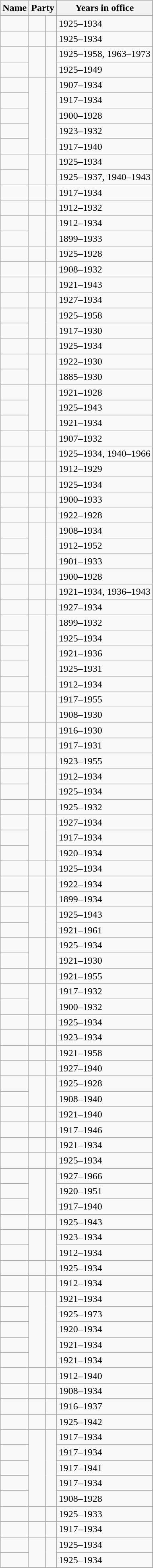<table class="wikitable sortable">
<tr>
<th>Name</th>
<th colspan=2>Party</th>
<th>Years in office</th>
</tr>
<tr>
<td></td>
<td> </td>
<td></td>
<td>1925–1934</td>
</tr>
<tr>
<td></td>
<td> </td>
<td></td>
<td>1925–1934</td>
</tr>
<tr>
<td></td>
<td rowspan="2" > </td>
<td rowspan="2"></td>
<td>1925–1958, 1963–1973</td>
</tr>
<tr>
<td></td>
<td>1925–1949</td>
</tr>
<tr>
<td></td>
<td rowspan="5" > </td>
<td rowspan="5"></td>
<td>1907–1934</td>
</tr>
<tr>
<td></td>
<td>1917–1934</td>
</tr>
<tr>
<td></td>
<td>1900–1928</td>
</tr>
<tr>
<td></td>
<td>1923–1932</td>
</tr>
<tr>
<td></td>
<td>1917–1940</td>
</tr>
<tr>
<td></td>
<td rowspan="2" > </td>
<td rowspan="2"></td>
<td>1925–1934</td>
</tr>
<tr>
<td></td>
<td>1925–1937, 1940–1943</td>
</tr>
<tr>
<td></td>
<td> </td>
<td></td>
<td>1917–1934</td>
</tr>
<tr>
<td></td>
<td> </td>
<td></td>
<td>1912–1932</td>
</tr>
<tr>
<td></td>
<td rowspan="2" > </td>
<td rowspan="2"></td>
<td>1912–1934</td>
</tr>
<tr>
<td></td>
<td>1899–1933</td>
</tr>
<tr>
<td></td>
<td> </td>
<td></td>
<td>1925–1928</td>
</tr>
<tr>
<td></td>
<td> </td>
<td></td>
<td>1908–1932</td>
</tr>
<tr>
<td></td>
<td> </td>
<td></td>
<td>1921–1943</td>
</tr>
<tr>
<td></td>
<td> </td>
<td></td>
<td>1927–1934</td>
</tr>
<tr>
<td></td>
<td rowspan="2" > </td>
<td rowspan="2"></td>
<td>1925–1958</td>
</tr>
<tr>
<td></td>
<td>1917–1930</td>
</tr>
<tr>
<td></td>
<td> </td>
<td></td>
<td>1925–1934</td>
</tr>
<tr>
<td></td>
<td rowspan="2" > </td>
<td rowspan="2"></td>
<td>1922–1930</td>
</tr>
<tr>
<td></td>
<td>1885–1930</td>
</tr>
<tr>
<td></td>
<td rowspan="3" > </td>
<td rowspan="3"></td>
<td>1921–1928</td>
</tr>
<tr>
<td></td>
<td>1925–1943</td>
</tr>
<tr>
<td></td>
<td>1921–1934</td>
</tr>
<tr>
<td></td>
<td> </td>
<td></td>
<td>1907–1932</td>
</tr>
<tr>
<td></td>
<td> </td>
<td></td>
<td>1925–1934, 1940–1966</td>
</tr>
<tr>
<td></td>
<td> </td>
<td></td>
<td>1912–1929</td>
</tr>
<tr>
<td></td>
<td> </td>
<td></td>
<td>1925–1934</td>
</tr>
<tr>
<td></td>
<td> </td>
<td></td>
<td>1900–1933</td>
</tr>
<tr>
<td></td>
<td> </td>
<td></td>
<td>1922–1928</td>
</tr>
<tr>
<td></td>
<td rowspan="3" > </td>
<td rowspan="3"></td>
<td>1908–1934</td>
</tr>
<tr>
<td></td>
<td>1912–1952</td>
</tr>
<tr>
<td></td>
<td>1901–1933</td>
</tr>
<tr>
<td></td>
<td> </td>
<td></td>
<td>1900–1928</td>
</tr>
<tr>
<td></td>
<td> </td>
<td></td>
<td>1921–1934, 1936–1943</td>
</tr>
<tr>
<td></td>
<td> </td>
<td></td>
<td>1927–1934</td>
</tr>
<tr>
<td></td>
<td rowspan="5" > </td>
<td rowspan="5"></td>
<td>1899–1932</td>
</tr>
<tr>
<td></td>
<td>1925–1934</td>
</tr>
<tr>
<td></td>
<td>1921–1936</td>
</tr>
<tr>
<td></td>
<td>1925–1931</td>
</tr>
<tr>
<td></td>
<td>1912–1934</td>
</tr>
<tr>
<td></td>
<td rowspan="2" > </td>
<td rowspan="2"></td>
<td>1917–1955</td>
</tr>
<tr>
<td></td>
<td>1908–1930</td>
</tr>
<tr>
<td></td>
<td> </td>
<td></td>
<td>1916–1930</td>
</tr>
<tr>
<td></td>
<td> </td>
<td></td>
<td>1917–1931</td>
</tr>
<tr>
<td></td>
<td> </td>
<td></td>
<td>1923–1955</td>
</tr>
<tr>
<td></td>
<td rowspan="2" > </td>
<td rowspan="2"></td>
<td>1912–1934</td>
</tr>
<tr>
<td></td>
<td>1925–1934</td>
</tr>
<tr>
<td></td>
<td> </td>
<td></td>
<td>1925–1932</td>
</tr>
<tr>
<td></td>
<td rowspan="3" > </td>
<td rowspan="3"></td>
<td>1927–1934</td>
</tr>
<tr>
<td></td>
<td>1917–1934</td>
</tr>
<tr>
<td></td>
<td>1920–1934</td>
</tr>
<tr>
<td></td>
<td> </td>
<td></td>
<td>1925–1934</td>
</tr>
<tr>
<td></td>
<td rowspan="2" > </td>
<td rowspan="2"></td>
<td>1922–1934</td>
</tr>
<tr>
<td></td>
<td>1899–1934</td>
</tr>
<tr>
<td></td>
<td rowspan="2" > </td>
<td rowspan="2"></td>
<td>1925–1943</td>
</tr>
<tr>
<td></td>
<td>1921–1961</td>
</tr>
<tr>
<td></td>
<td rowspan="2" > </td>
<td rowspan="2"></td>
<td>1925–1934</td>
</tr>
<tr>
<td></td>
<td>1921–1930</td>
</tr>
<tr>
<td></td>
<td> </td>
<td></td>
<td>1921–1955</td>
</tr>
<tr>
<td></td>
<td rowspan="2" > </td>
<td rowspan="2"></td>
<td>1917–1932</td>
</tr>
<tr>
<td></td>
<td>1900–1932</td>
</tr>
<tr>
<td></td>
<td> </td>
<td></td>
<td>1925–1934</td>
</tr>
<tr>
<td></td>
<td> </td>
<td></td>
<td>1923–1934</td>
</tr>
<tr>
<td></td>
<td> </td>
<td></td>
<td>1921–1958</td>
</tr>
<tr>
<td></td>
<td> </td>
<td></td>
<td>1927–1940</td>
</tr>
<tr>
<td></td>
<td rowspan="2" > </td>
<td rowspan="2"></td>
<td>1925–1928</td>
</tr>
<tr>
<td></td>
<td>1908–1940</td>
</tr>
<tr>
<td></td>
<td> </td>
<td></td>
<td>1921–1940</td>
</tr>
<tr>
<td></td>
<td> </td>
<td></td>
<td>1917–1946</td>
</tr>
<tr>
<td></td>
<td> </td>
<td></td>
<td>1921–1934</td>
</tr>
<tr>
<td></td>
<td> </td>
<td></td>
<td>1925–1934</td>
</tr>
<tr>
<td></td>
<td rowspan="3" > </td>
<td rowspan="3"></td>
<td>1927–1966</td>
</tr>
<tr>
<td></td>
<td>1920–1951</td>
</tr>
<tr>
<td></td>
<td>1917–1940</td>
</tr>
<tr>
<td></td>
<td> </td>
<td></td>
<td>1925–1943</td>
</tr>
<tr>
<td></td>
<td rowspan="2" > </td>
<td rowspan="2"></td>
<td>1923–1934</td>
</tr>
<tr>
<td></td>
<td>1912–1934</td>
</tr>
<tr>
<td></td>
<td> </td>
<td></td>
<td>1925–1934</td>
</tr>
<tr>
<td></td>
<td> </td>
<td></td>
<td>1912–1934</td>
</tr>
<tr>
<td></td>
<td rowspan="5" > </td>
<td rowspan="5"></td>
<td>1921–1934</td>
</tr>
<tr>
<td></td>
<td>1925–1973</td>
</tr>
<tr>
<td></td>
<td>1920–1934</td>
</tr>
<tr>
<td></td>
<td>1921–1934</td>
</tr>
<tr>
<td></td>
<td>1921–1934</td>
</tr>
<tr>
<td></td>
<td> </td>
<td></td>
<td>1912–1940</td>
</tr>
<tr>
<td></td>
<td> </td>
<td></td>
<td>1908–1934</td>
</tr>
<tr>
<td></td>
<td> </td>
<td></td>
<td>1916–1937</td>
</tr>
<tr>
<td></td>
<td> </td>
<td></td>
<td>1925–1942</td>
</tr>
<tr>
<td></td>
<td rowspan="5" > </td>
<td rowspan="5"></td>
<td>1917–1934</td>
</tr>
<tr>
<td></td>
<td>1917–1934</td>
</tr>
<tr>
<td></td>
<td>1917–1941</td>
</tr>
<tr>
<td></td>
<td>1917–1934</td>
</tr>
<tr>
<td></td>
<td>1908–1928</td>
</tr>
<tr>
<td></td>
<td> </td>
<td></td>
<td>1925–1933</td>
</tr>
<tr>
<td></td>
<td> </td>
<td></td>
<td>1917–1934</td>
</tr>
<tr>
<td></td>
<td rowspan="2" > </td>
<td rowspan="2"></td>
<td>1925–1934</td>
</tr>
<tr>
<td></td>
<td>1925–1934</td>
</tr>
</table>
